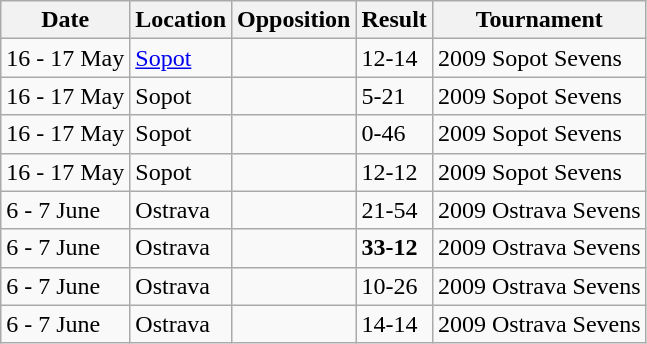<table class="wikitable">
<tr align="left">
<th>Date</th>
<th>Location</th>
<th>Opposition</th>
<th>Result</th>
<th>Tournament</th>
</tr>
<tr>
<td>16 - 17 May</td>
<td><a href='#'>Sopot</a></td>
<td></td>
<td>12-14</td>
<td>2009 Sopot Sevens</td>
</tr>
<tr>
<td>16 - 17 May</td>
<td>Sopot</td>
<td></td>
<td>5-21</td>
<td>2009 Sopot Sevens</td>
</tr>
<tr>
<td>16 - 17 May</td>
<td>Sopot</td>
<td></td>
<td>0-46</td>
<td>2009 Sopot Sevens</td>
</tr>
<tr>
<td>16 - 17 May</td>
<td>Sopot</td>
<td></td>
<td>12-12</td>
<td>2009 Sopot Sevens</td>
</tr>
<tr>
<td>6 - 7 June</td>
<td>Ostrava</td>
<td></td>
<td>21-54</td>
<td>2009 Ostrava Sevens</td>
</tr>
<tr>
<td>6 - 7 June</td>
<td>Ostrava</td>
<td></td>
<td><strong>33-12</strong></td>
<td>2009 Ostrava Sevens</td>
</tr>
<tr>
<td>6 - 7 June</td>
<td>Ostrava</td>
<td></td>
<td>10-26</td>
<td>2009 Ostrava Sevens</td>
</tr>
<tr>
<td>6 - 7 June</td>
<td>Ostrava</td>
<td></td>
<td>14-14</td>
<td>2009 Ostrava Sevens</td>
</tr>
</table>
